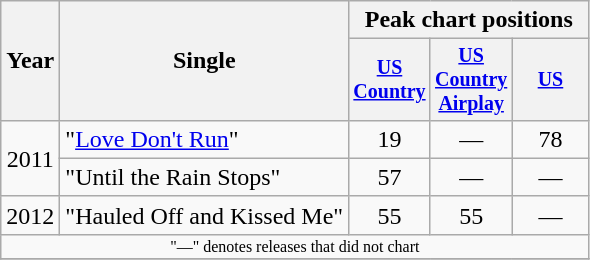<table class="wikitable" style="text-align:center;">
<tr>
<th rowspan="2">Year</th>
<th rowspan="2">Single</th>
<th colspan="3">Peak chart positions</th>
</tr>
<tr style="font-size:smaller;">
<th width="45"><a href='#'>US Country</a></th>
<th width="45"><a href='#'>US Country Airplay</a></th>
<th width="45"><a href='#'>US</a></th>
</tr>
<tr>
<td rowspan="2">2011</td>
<td align="left">"<a href='#'>Love Don't Run</a>"</td>
<td>19</td>
<td>—</td>
<td>78</td>
</tr>
<tr>
<td align="left">"Until the Rain Stops"</td>
<td>57</td>
<td>—</td>
<td>—</td>
</tr>
<tr>
<td>2012</td>
<td align="left">"Hauled Off and Kissed Me"</td>
<td>55</td>
<td>55</td>
<td>—</td>
</tr>
<tr>
<td colspan="5" style="font-size:8pt">"—" denotes releases that did not chart</td>
</tr>
<tr>
</tr>
</table>
